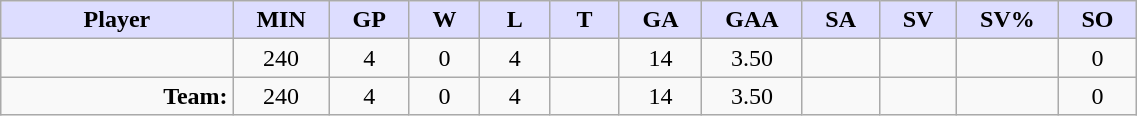<table style="width:60%;" class="wikitable sortable">
<tr>
<th style="background:#ddf; width:10%;">Player</th>
<th style="width:3%; background:#ddf;">MIN</th>
<th style="width:3%; background:#ddf;">GP</th>
<th style="width:3%; background:#ddf;">W</th>
<th style="width:3%; background:#ddf;">L</th>
<th style="width:3%; background:#ddf;">T</th>
<th style="width:3%; background:#ddf;">GA</th>
<th style="width:3%; background:#ddf;">GAA</th>
<th style="width:3%; background:#ddf;">SA</th>
<th style="width:3%; background:#ddf;">SV</th>
<th style="width:3%; background:#ddf;">SV%</th>
<th style="width:3%; background:#ddf;">SO</th>
</tr>
<tr style="text-align:center;">
<td style="text-align:right;"></td>
<td>240</td>
<td>4</td>
<td>0</td>
<td>4</td>
<td></td>
<td>14</td>
<td>3.50</td>
<td></td>
<td></td>
<td></td>
<td>0</td>
</tr>
<tr style="text-align:center;">
<td style="text-align:right;"><strong>Team:</strong></td>
<td>240</td>
<td>4</td>
<td>0</td>
<td>4</td>
<td></td>
<td>14</td>
<td>3.50</td>
<td></td>
<td></td>
<td></td>
<td>0</td>
</tr>
</table>
